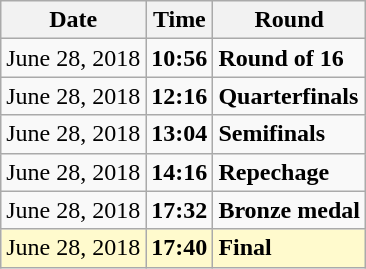<table class="wikitable">
<tr>
<th>Date</th>
<th>Time</th>
<th>Round</th>
</tr>
<tr>
<td>June 28, 2018</td>
<td><strong>10:56</strong></td>
<td><strong>Round of 16</strong></td>
</tr>
<tr>
<td>June 28, 2018</td>
<td><strong>12:16</strong></td>
<td><strong>Quarterfinals</strong></td>
</tr>
<tr>
<td>June 28, 2018</td>
<td><strong>13:04</strong></td>
<td><strong>Semifinals</strong></td>
</tr>
<tr>
<td>June 28, 2018</td>
<td><strong>14:16</strong></td>
<td><strong>Repechage</strong></td>
</tr>
<tr>
<td>June 28, 2018</td>
<td><strong>17:32</strong></td>
<td><strong>Bronze medal</strong></td>
</tr>
<tr style=background:lemonchiffon>
<td>June 28, 2018</td>
<td><strong>17:40</strong></td>
<td><strong>Final</strong></td>
</tr>
</table>
